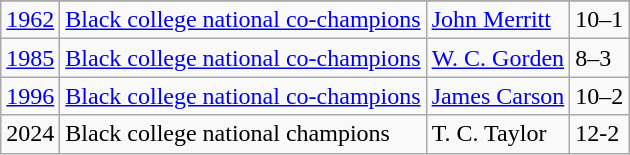<table class="wikitable">
<tr>
</tr>
<tr>
<td><a href='#'>1962</a></td>
<td><a href='#'>Black college national co-champions</a></td>
<td><a href='#'>John Merritt</a></td>
<td>10–1</td>
</tr>
<tr>
<td><a href='#'>1985</a></td>
<td><a href='#'>Black college national co-champions</a></td>
<td><a href='#'>W. C. Gorden</a></td>
<td>8–3</td>
</tr>
<tr>
<td><a href='#'>1996</a></td>
<td><a href='#'>Black college national co-champions</a></td>
<td><a href='#'>James Carson</a></td>
<td>10–2</td>
</tr>
<tr>
<td>2024</td>
<td>Black college national champions</td>
<td>T. C. Taylor</td>
<td>12-2</td>
</tr>
</table>
